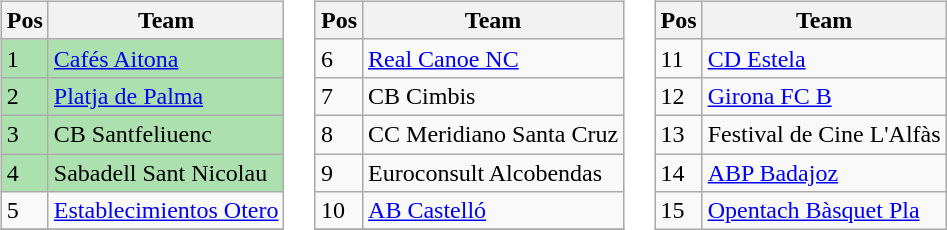<table>
<tr>
<td valign="top" width=0%><br><table class="wikitable">
<tr>
<th>Pos</th>
<th>Team</th>
</tr>
<tr bgcolor=ACE1AF>
<td>1</td>
<td><a href='#'>Cafés Aitona</a></td>
</tr>
<tr bgcolor=ACE1AF>
<td>2</td>
<td><a href='#'>Platja de Palma</a></td>
</tr>
<tr bgcolor=ACE1AF>
<td>3</td>
<td>CB Santfeliuenc</td>
</tr>
<tr bgcolor=ACE1AF>
<td>4</td>
<td>Sabadell Sant Nicolau</td>
</tr>
<tr>
<td>5</td>
<td><a href='#'>Establecimientos Otero</a></td>
</tr>
<tr>
</tr>
</table>
</td>
<td valign="top" width=0%><br><table class="wikitable">
<tr>
<th>Pos</th>
<th>Team</th>
</tr>
<tr>
<td>6</td>
<td><a href='#'>Real Canoe NC</a></td>
</tr>
<tr>
<td>7</td>
<td>CB Cimbis</td>
</tr>
<tr>
<td>8</td>
<td>CC Meridiano Santa Cruz</td>
</tr>
<tr>
<td>9</td>
<td>Euroconsult Alcobendas</td>
</tr>
<tr>
<td>10</td>
<td><a href='#'>AB Castelló</a></td>
</tr>
<tr>
</tr>
</table>
</td>
<td valign="top" width=0%><br><table class="wikitable">
<tr>
<th>Pos</th>
<th>Team</th>
</tr>
<tr>
<td>11</td>
<td><a href='#'>CD Estela</a></td>
</tr>
<tr>
<td>12</td>
<td><a href='#'>Girona FC B</a></td>
</tr>
<tr>
<td>13</td>
<td>Festival de Cine L'Alfàs</td>
</tr>
<tr>
<td>14</td>
<td><a href='#'>ABP Badajoz</a></td>
</tr>
<tr>
<td>15</td>
<td><a href='#'>Opentach Bàsquet Pla</a></td>
</tr>
</table>
</td>
</tr>
</table>
